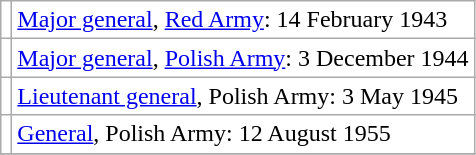<table class="wikitable" style="background:white">
<tr>
<td align="center"></td>
<td><a href='#'>Major general</a>, <a href='#'>Red Army</a>: 14 February 1943</td>
</tr>
<tr>
<td align="center"></td>
<td><a href='#'>Major general</a>, <a href='#'>Polish Army</a>: 3 December 1944</td>
</tr>
<tr>
<td align="center"></td>
<td><a href='#'>Lieutenant general</a>, Polish Army: 3 May 1945</td>
</tr>
<tr>
<td align="center"></td>
<td><a href='#'>General</a>, Polish Army: 12 August 1955</td>
</tr>
<tr>
</tr>
</table>
